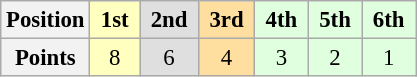<table class="wikitable" style="font-size:95%; text-align:center">
<tr>
<th>Position</th>
<td style="background:#ffffbf;"> <strong>1st</strong> </td>
<td style="background:#dfdfdf;"> <strong>2nd</strong> </td>
<td style="background:#ffdf9f;"> <strong>3rd</strong> </td>
<td style="background:#dfffdf;"> <strong>4th</strong> </td>
<td style="background:#dfffdf;"> <strong>5th</strong> </td>
<td style="background:#dfffdf;"> <strong>6th</strong> </td>
</tr>
<tr>
<th>Points</th>
<td style="background:#ffffbf;">8</td>
<td style="background:#dfdfdf;">6</td>
<td style="background:#ffdf9f;">4</td>
<td style="background:#dfffdf;">3</td>
<td style="background:#dfffdf;">2</td>
<td style="background:#dfffdf;">1</td>
</tr>
</table>
